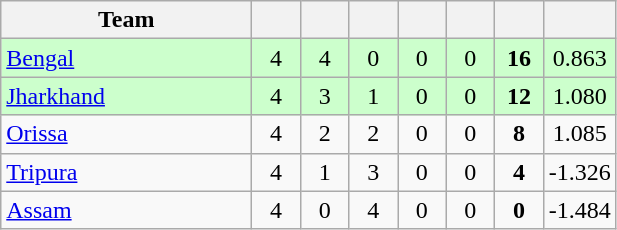<table class="wikitable" style="text-align:center">
<tr>
<th style="width:160px">Team</th>
<th style="width:25px"></th>
<th style="width:25px"></th>
<th style="width:25px"></th>
<th style="width:25px"></th>
<th style="width:25px"></th>
<th style="width:25px"></th>
<th style="width:25px"></th>
</tr>
<tr style="background:#cfc;">
<td style="text-align:left"><a href='#'>Bengal</a></td>
<td>4</td>
<td>4</td>
<td>0</td>
<td>0</td>
<td>0</td>
<td><strong>16</strong></td>
<td>0.863</td>
</tr>
<tr style="background:#cfc;">
<td style="text-align:left"><a href='#'>Jharkhand</a></td>
<td>4</td>
<td>3</td>
<td>1</td>
<td>0</td>
<td>0</td>
<td><strong>12</strong></td>
<td>1.080</td>
</tr>
<tr>
<td style="text-align:left"><a href='#'>Orissa</a></td>
<td>4</td>
<td>2</td>
<td>2</td>
<td>0</td>
<td>0</td>
<td><strong>8</strong></td>
<td>1.085</td>
</tr>
<tr>
<td style="text-align:left"><a href='#'>Tripura</a></td>
<td>4</td>
<td>1</td>
<td>3</td>
<td>0</td>
<td>0</td>
<td><strong>4</strong></td>
<td>-1.326</td>
</tr>
<tr>
<td style="text-align:left"><a href='#'>Assam</a></td>
<td>4</td>
<td>0</td>
<td>4</td>
<td>0</td>
<td>0</td>
<td><strong>0</strong></td>
<td>-1.484</td>
</tr>
</table>
